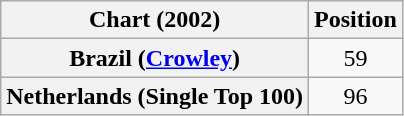<table class="wikitable plainrowheaders" style="text-align:center">
<tr>
<th>Chart (2002)</th>
<th>Position</th>
</tr>
<tr>
<th scope="row">Brazil (<a href='#'>Crowley</a>)</th>
<td>59</td>
</tr>
<tr>
<th scope="row">Netherlands (Single Top 100)</th>
<td>96</td>
</tr>
</table>
